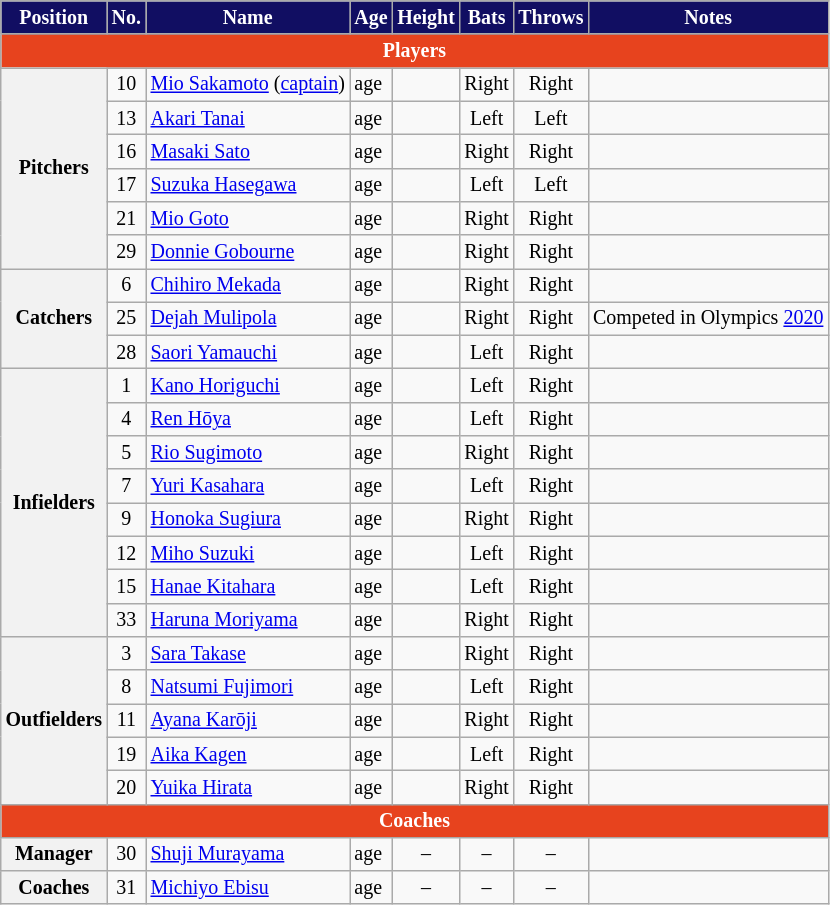<table class="wikitable" style="font-size:smaller">
<tr>
<th style="background-color:#110E62; color:#FFFFFF;">Position</th>
<th style="background-color:#110E62; color:#FFFFFF;">No.</th>
<th style="background-color:#110E62; color:#FFFFFF;">Name</th>
<th style="background-color:#110E62; color:#FFFFFF;">Age</th>
<th style="background-color:#110E62; color:#FFFFFF;">Height</th>
<th style="background-color:#110E62; color:#FFFFFF;">Bats</th>
<th style="background-color:#110E62; color:#FFFFFF;">Throws</th>
<th style="background-color:#110E62; color:#FFFFFF;">Notes</th>
</tr>
<tr>
<th colspan="8" style="background-color:#E7431E; color:#FFFFFF;">Players</th>
</tr>
<tr>
<th rowspan="6">Pitchers</th>
<td align="center">10</td>
<td> <a href='#'>Mio Sakamoto</a> (<a href='#'>captain</a>)</td>
<td>age </td>
<td></td>
<td align="center">Right</td>
<td align="center">Right</td>
<td></td>
</tr>
<tr>
<td align="center">13</td>
<td> <a href='#'>Akari Tanai</a></td>
<td>age </td>
<td></td>
<td align="center">Left</td>
<td align="center">Left</td>
<td></td>
</tr>
<tr>
<td align="center">16</td>
<td> <a href='#'>Masaki Sato</a></td>
<td>age </td>
<td></td>
<td align="center">Right</td>
<td align="center">Right</td>
<td></td>
</tr>
<tr>
<td align="center">17</td>
<td> <a href='#'>Suzuka Hasegawa</a></td>
<td>age </td>
<td></td>
<td align="center">Left</td>
<td align="center">Left</td>
<td></td>
</tr>
<tr>
<td align="center">21</td>
<td> <a href='#'>Mio Goto</a></td>
<td>age </td>
<td></td>
<td align="center">Right</td>
<td align="center">Right</td>
<td></td>
</tr>
<tr>
<td align="center">29</td>
<td> <a href='#'>Donnie Gobourne</a></td>
<td>age </td>
<td></td>
<td align="center">Right</td>
<td align="center">Right</td>
<td></td>
</tr>
<tr>
<th rowspan="3">Catchers</th>
<td align="center">6</td>
<td> <a href='#'>Chihiro Mekada</a></td>
<td>age </td>
<td></td>
<td align="center">Right</td>
<td align="center">Right</td>
<td></td>
</tr>
<tr>
<td align="center">25</td>
<td> <a href='#'>Dejah Mulipola</a></td>
<td>age </td>
<td></td>
<td align="center">Right</td>
<td align="center">Right</td>
<td>Competed in Olympics <a href='#'>2020</a></td>
</tr>
<tr>
<td align="center">28</td>
<td> <a href='#'>Saori Yamauchi</a></td>
<td>age </td>
<td></td>
<td align="center">Left</td>
<td align="center">Right</td>
<td></td>
</tr>
<tr>
<th rowspan="8">Infielders</th>
<td align="center">1</td>
<td> <a href='#'>Kano Horiguchi</a></td>
<td>age </td>
<td></td>
<td align="center">Left</td>
<td align="center">Right</td>
<td></td>
</tr>
<tr>
<td align="center">4</td>
<td> <a href='#'>Ren Hōya</a></td>
<td>age </td>
<td></td>
<td align="center">Left</td>
<td align="center">Right</td>
<td></td>
</tr>
<tr>
<td align="center">5</td>
<td> <a href='#'>Rio Sugimoto</a></td>
<td>age </td>
<td></td>
<td align="center">Right</td>
<td align="center">Right</td>
<td></td>
</tr>
<tr>
<td align="center">7</td>
<td> <a href='#'>Yuri Kasahara</a></td>
<td>age </td>
<td></td>
<td align="center">Left</td>
<td align="center">Right</td>
<td></td>
</tr>
<tr>
<td align="center">9</td>
<td> <a href='#'>Honoka Sugiura</a></td>
<td>age </td>
<td></td>
<td align="center">Right</td>
<td align="center">Right</td>
<td></td>
</tr>
<tr>
<td align="center">12</td>
<td> <a href='#'>Miho Suzuki</a></td>
<td>age </td>
<td></td>
<td align="center">Left</td>
<td align="center">Right</td>
<td></td>
</tr>
<tr>
<td align="center">15</td>
<td> <a href='#'>Hanae Kitahara</a></td>
<td>age </td>
<td></td>
<td align="center">Left</td>
<td align="center">Right</td>
<td></td>
</tr>
<tr>
<td align="center">33</td>
<td> <a href='#'>Haruna Moriyama</a></td>
<td>age </td>
<td></td>
<td align="center">Right</td>
<td align="center">Right</td>
<td></td>
</tr>
<tr>
<th rowspan="5">Outfielders</th>
<td align="center">3</td>
<td> <a href='#'>Sara Takase</a></td>
<td>age </td>
<td></td>
<td align="center">Right</td>
<td align="center">Right</td>
<td></td>
</tr>
<tr>
<td align="center">8</td>
<td> <a href='#'>Natsumi Fujimori</a></td>
<td>age </td>
<td></td>
<td align="center">Left</td>
<td align="center">Right</td>
<td></td>
</tr>
<tr>
<td align="center">11</td>
<td> <a href='#'>Ayana Karōji</a></td>
<td>age </td>
<td></td>
<td align="center">Right</td>
<td align="center">Right</td>
<td></td>
</tr>
<tr>
<td align="center">19</td>
<td> <a href='#'>Aika Kagen</a></td>
<td>age </td>
<td></td>
<td align="center">Left</td>
<td align="center">Right</td>
<td></td>
</tr>
<tr>
<td align="center">20</td>
<td> <a href='#'>Yuika Hirata</a></td>
<td>age </td>
<td></td>
<td align="center">Right</td>
<td align="center">Right</td>
<td></td>
</tr>
<tr>
<th colspan="8" style="background-color:#E7431E; color:#FFFFFF;">Coaches</th>
</tr>
<tr>
<th rowspan="1">Manager</th>
<td align="center">30</td>
<td> <a href='#'>Shuji Murayama</a></td>
<td>age </td>
<td align="center">–</td>
<td align="center">–</td>
<td align="center">–</td>
<td></td>
</tr>
<tr>
<th rowspan="2">Coaches</th>
<td align="center">31</td>
<td> <a href='#'>Michiyo Ebisu</a></td>
<td>age </td>
<td align="center">–</td>
<td align="center">–</td>
<td align="center">–</td>
<td></td>
</tr>
</table>
